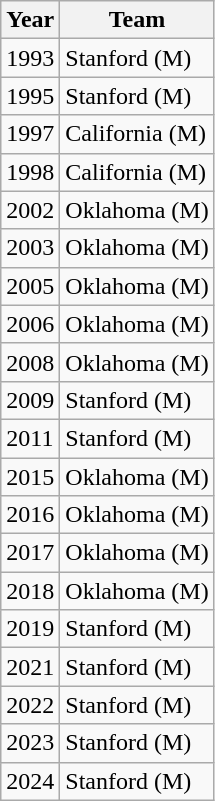<table class="wikitable">
<tr>
<th>Year</th>
<th>Team</th>
</tr>
<tr>
<td>1993</td>
<td>Stanford (M)</td>
</tr>
<tr>
<td>1995</td>
<td>Stanford (M)</td>
</tr>
<tr>
<td>1997</td>
<td>California (M)</td>
</tr>
<tr>
<td>1998</td>
<td>California (M)</td>
</tr>
<tr>
<td>2002</td>
<td>Oklahoma (M)</td>
</tr>
<tr>
<td>2003</td>
<td>Oklahoma (M)</td>
</tr>
<tr>
<td>2005</td>
<td>Oklahoma (M)</td>
</tr>
<tr>
<td>2006</td>
<td>Oklahoma (M)</td>
</tr>
<tr>
<td>2008</td>
<td>Oklahoma (M)</td>
</tr>
<tr>
<td>2009</td>
<td>Stanford (M)</td>
</tr>
<tr>
<td>2011</td>
<td>Stanford (M)</td>
</tr>
<tr>
<td>2015</td>
<td>Oklahoma (M)</td>
</tr>
<tr>
<td>2016</td>
<td>Oklahoma (M)</td>
</tr>
<tr>
<td>2017</td>
<td>Oklahoma (M)</td>
</tr>
<tr>
<td>2018</td>
<td>Oklahoma (M)</td>
</tr>
<tr>
<td>2019</td>
<td>Stanford (M)</td>
</tr>
<tr>
<td>2021</td>
<td>Stanford (M)</td>
</tr>
<tr>
<td>2022</td>
<td>Stanford (M)</td>
</tr>
<tr>
<td>2023</td>
<td>Stanford (M)</td>
</tr>
<tr>
<td>2024</td>
<td>Stanford (M)</td>
</tr>
</table>
